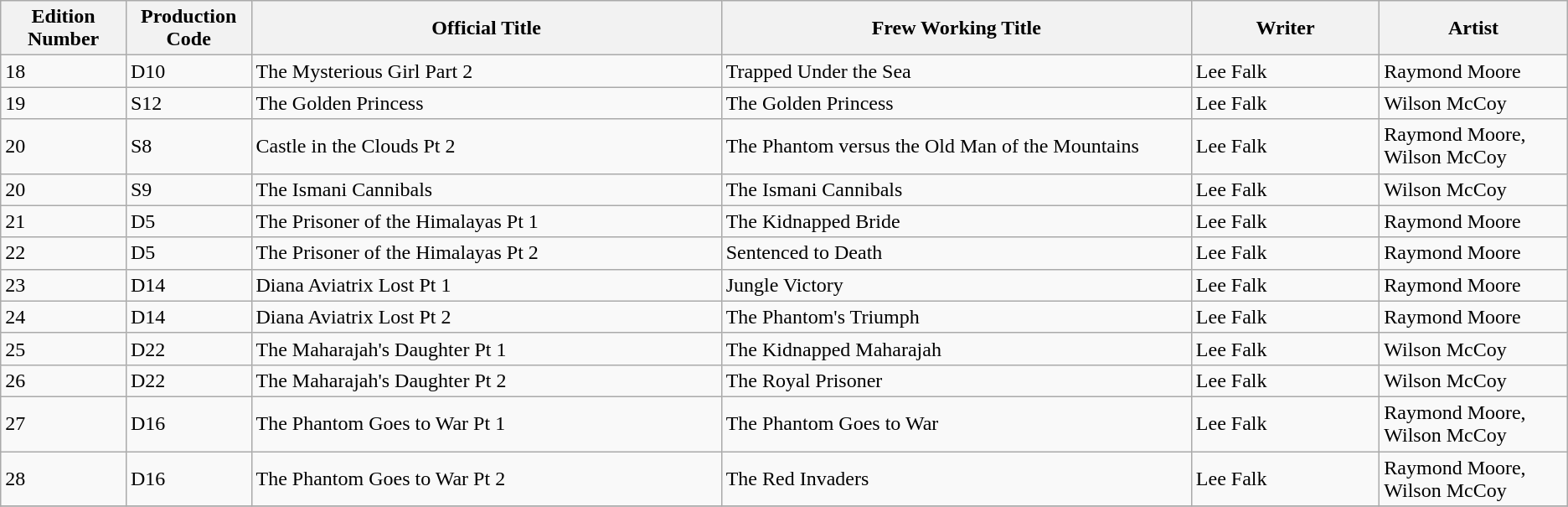<table class="wikitable">
<tr>
<th style="width:8%;">Edition Number</th>
<th style="width:8%;">Production Code</th>
<th style="width:30%;">Official Title</th>
<th style="width:30%;">Frew Working Title</th>
<th style="width:12%;">Writer</th>
<th style="width:12%;">Artist</th>
</tr>
<tr |>
<td>18</td>
<td>D10</td>
<td>The Mysterious Girl Part 2</td>
<td>Trapped Under the Sea</td>
<td>Lee Falk</td>
<td>Raymond Moore</td>
</tr>
<tr |>
<td>19</td>
<td>S12</td>
<td>The Golden Princess</td>
<td>The Golden Princess</td>
<td>Lee Falk</td>
<td>Wilson McCoy</td>
</tr>
<tr |>
<td>20</td>
<td>S8</td>
<td>Castle in the Clouds Pt 2</td>
<td>The Phantom versus the Old Man of the Mountains</td>
<td>Lee Falk</td>
<td>Raymond Moore, Wilson McCoy</td>
</tr>
<tr |>
<td>20</td>
<td>S9</td>
<td>The Ismani Cannibals</td>
<td>The Ismani Cannibals</td>
<td>Lee Falk</td>
<td>Wilson McCoy</td>
</tr>
<tr |>
<td>21</td>
<td>D5</td>
<td>The Prisoner of the Himalayas Pt 1</td>
<td>The Kidnapped Bride</td>
<td>Lee Falk</td>
<td>Raymond Moore</td>
</tr>
<tr |>
<td>22</td>
<td>D5</td>
<td>The Prisoner of the Himalayas Pt 2</td>
<td>Sentenced to Death</td>
<td>Lee Falk</td>
<td>Raymond Moore</td>
</tr>
<tr |>
<td>23</td>
<td>D14</td>
<td>Diana Aviatrix Lost Pt 1</td>
<td>Jungle Victory</td>
<td>Lee Falk</td>
<td>Raymond Moore</td>
</tr>
<tr |>
<td>24</td>
<td>D14</td>
<td>Diana Aviatrix Lost Pt 2</td>
<td>The Phantom's Triumph</td>
<td>Lee Falk</td>
<td>Raymond Moore</td>
</tr>
<tr |>
<td>25</td>
<td>D22</td>
<td>The Maharajah's Daughter Pt 1</td>
<td>The Kidnapped Maharajah</td>
<td>Lee Falk</td>
<td>Wilson McCoy</td>
</tr>
<tr |>
<td>26</td>
<td>D22</td>
<td>The Maharajah's Daughter Pt 2</td>
<td>The Royal Prisoner</td>
<td>Lee Falk</td>
<td>Wilson McCoy</td>
</tr>
<tr |>
<td>27</td>
<td>D16</td>
<td>The Phantom Goes to War Pt 1</td>
<td>The Phantom Goes to War</td>
<td>Lee Falk</td>
<td>Raymond Moore, Wilson McCoy</td>
</tr>
<tr |>
<td>28</td>
<td>D16</td>
<td>The Phantom Goes to War Pt 2</td>
<td>The Red Invaders</td>
<td>Lee Falk</td>
<td>Raymond Moore, Wilson McCoy</td>
</tr>
<tr |>
</tr>
</table>
